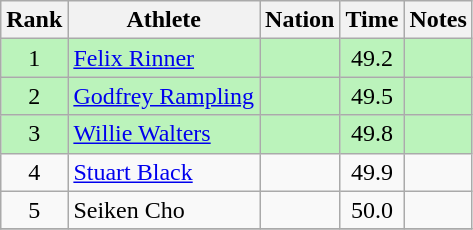<table class="wikitable sortable" style="text-align:center">
<tr>
<th>Rank</th>
<th>Athlete</th>
<th>Nation</th>
<th>Time</th>
<th>Notes</th>
</tr>
<tr bgcolor=bbf3bb>
<td>1</td>
<td align=left><a href='#'>Felix Rinner</a></td>
<td align=left></td>
<td>49.2</td>
<td></td>
</tr>
<tr bgcolor=bbf3bb>
<td>2</td>
<td align=left><a href='#'>Godfrey Rampling</a></td>
<td align=left></td>
<td>49.5</td>
<td></td>
</tr>
<tr bgcolor=bbf3bb>
<td>3</td>
<td align=left><a href='#'>Willie Walters</a></td>
<td align=left></td>
<td>49.8</td>
<td></td>
</tr>
<tr>
<td>4</td>
<td align=left><a href='#'>Stuart Black</a></td>
<td align=left></td>
<td>49.9</td>
<td></td>
</tr>
<tr>
<td>5</td>
<td align=left>Seiken Cho</td>
<td align=left></td>
<td>50.0</td>
<td></td>
</tr>
<tr>
</tr>
</table>
